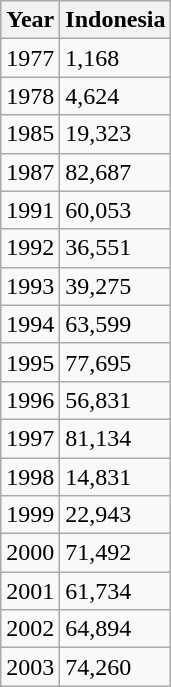<table class="wikitable">
<tr>
<th>Year</th>
<th>Indonesia</th>
</tr>
<tr>
<td>1977</td>
<td>1,168</td>
</tr>
<tr>
<td>1978</td>
<td>4,624</td>
</tr>
<tr>
<td>1985</td>
<td>19,323</td>
</tr>
<tr>
<td>1987</td>
<td>82,687</td>
</tr>
<tr>
<td>1991</td>
<td>60,053</td>
</tr>
<tr>
<td>1992</td>
<td>36,551</td>
</tr>
<tr>
<td>1993</td>
<td>39,275</td>
</tr>
<tr>
<td>1994</td>
<td>63,599</td>
</tr>
<tr>
<td>1995</td>
<td>77,695</td>
</tr>
<tr>
<td>1996</td>
<td>56,831</td>
</tr>
<tr>
<td>1997</td>
<td>81,134</td>
</tr>
<tr>
<td>1998</td>
<td>14,831</td>
</tr>
<tr>
<td>1999</td>
<td>22,943</td>
</tr>
<tr>
<td>2000</td>
<td>71,492</td>
</tr>
<tr>
<td>2001</td>
<td>61,734</td>
</tr>
<tr>
<td>2002</td>
<td>64,894</td>
</tr>
<tr>
<td>2003</td>
<td>74,260</td>
</tr>
</table>
